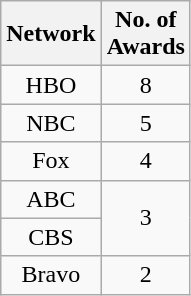<table class="wikitable">
<tr>
<th>Network</th>
<th>No. of<br>Awards</th>
</tr>
<tr style="text-align:center">
<td>HBO</td>
<td>8</td>
</tr>
<tr style="text-align:center">
<td>NBC</td>
<td>5</td>
</tr>
<tr style="text-align:center">
<td>Fox</td>
<td>4</td>
</tr>
<tr style="text-align:center">
<td>ABC</td>
<td rowspan="2">3</td>
</tr>
<tr style="text-align:center">
<td>CBS</td>
</tr>
<tr style="text-align:center">
<td>Bravo</td>
<td>2</td>
</tr>
</table>
